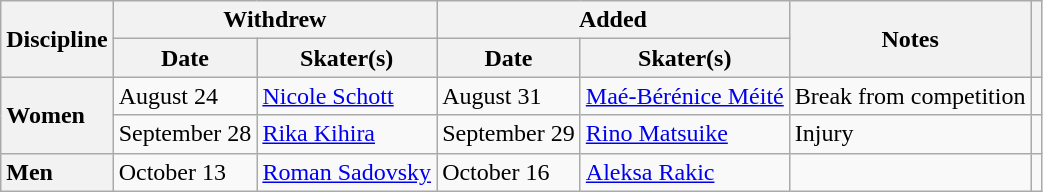<table class="wikitable unsortable">
<tr>
<th scope="col" rowspan=2>Discipline</th>
<th scope="col" colspan=2>Withdrew</th>
<th scope="col" colspan=2>Added</th>
<th scope="col" rowspan=2>Notes</th>
<th scope="col" rowspan=2></th>
</tr>
<tr>
<th>Date</th>
<th>Skater(s)</th>
<th>Date</th>
<th>Skater(s)</th>
</tr>
<tr>
<th scope="row" style="text-align:left" rowspan=2>Women</th>
<td>August 24</td>
<td> <a href='#'>Nicole Schott</a></td>
<td>August 31</td>
<td> <a href='#'>Maé-Bérénice Méité</a></td>
<td>Break from competition</td>
<td></td>
</tr>
<tr>
<td>September 28</td>
<td> <a href='#'>Rika Kihira</a></td>
<td>September 29</td>
<td> <a href='#'>Rino Matsuike</a></td>
<td>Injury</td>
<td></td>
</tr>
<tr>
<th scope="row" style="text-align:left">Men</th>
<td>October 13</td>
<td> <a href='#'>Roman Sadovsky</a></td>
<td>October 16</td>
<td> <a href='#'>Aleksa Rakic</a></td>
<td></td>
<td></td>
</tr>
</table>
